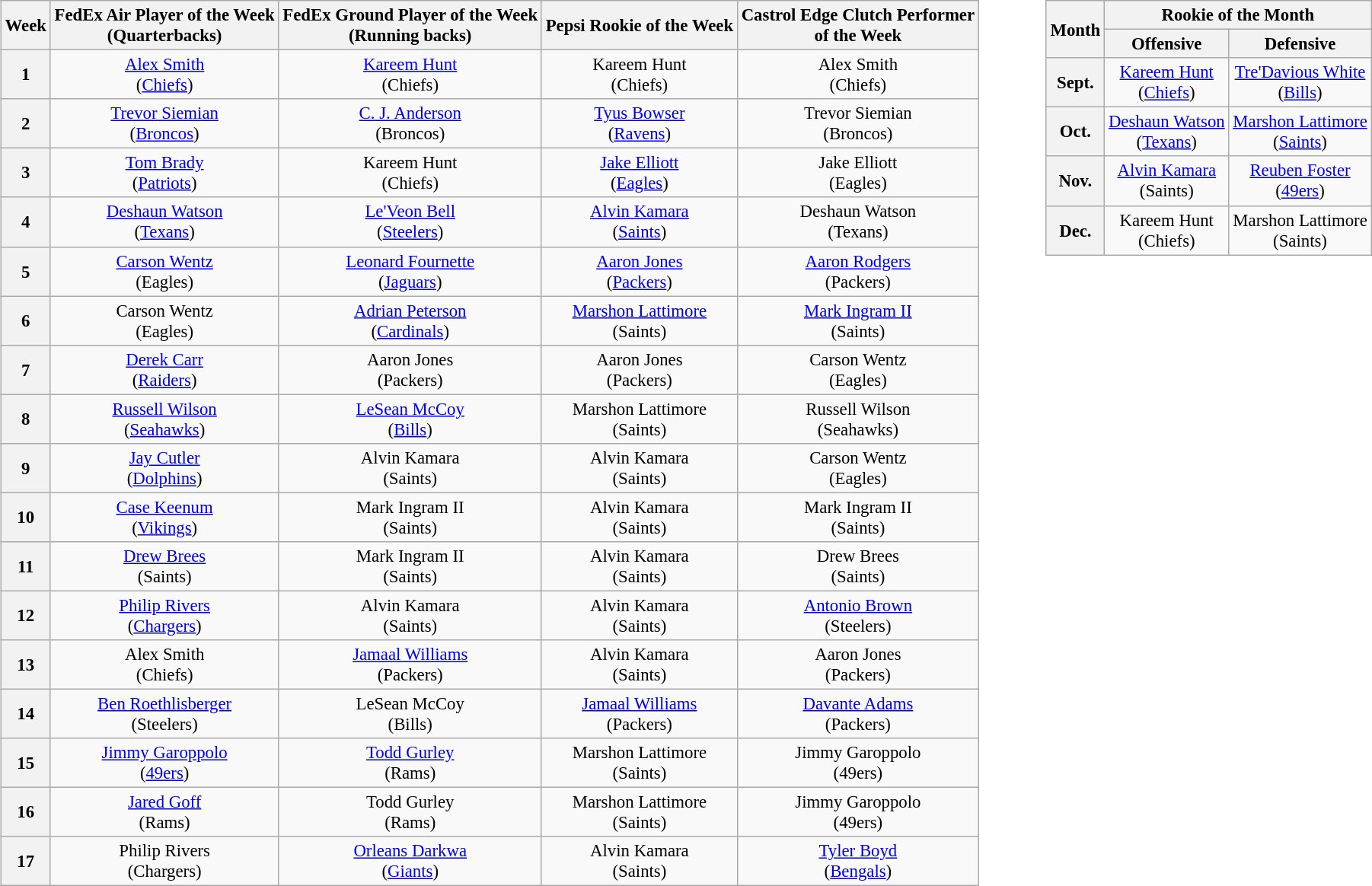<table border=0>
<tr valign="top">
<td><br><table class="wikitable" style="font-size: 95%; text-align: center;">
<tr>
<th>Week</th>
<th>FedEx Air Player of the Week<br>(Quarterbacks)</th>
<th>FedEx Ground Player of the Week<br>(Running backs)</th>
<th>Pepsi Rookie of the Week</th>
<th>Castrol Edge Clutch Performer<br>of the Week</th>
</tr>
<tr>
<th>1</th>
<td><a href='#'>Alex Smith</a><br>(<a href='#'>Chiefs</a>)</td>
<td><a href='#'>Kareem Hunt</a><br>(Chiefs)</td>
<td>Kareem Hunt<br>(Chiefs)</td>
<td>Alex Smith<br>(Chiefs)</td>
</tr>
<tr>
<th>2</th>
<td><a href='#'>Trevor Siemian</a><br>(<a href='#'>Broncos</a>)</td>
<td><a href='#'>C. J. Anderson</a><br>(Broncos)</td>
<td><a href='#'>Tyus Bowser</a><br>(<a href='#'>Ravens</a>)</td>
<td>Trevor Siemian<br>(Broncos)</td>
</tr>
<tr>
<th>3</th>
<td><a href='#'>Tom Brady</a><br>(<a href='#'>Patriots</a>)</td>
<td>Kareem Hunt<br>(Chiefs)</td>
<td><a href='#'>Jake Elliott</a><br>(<a href='#'>Eagles</a>)</td>
<td>Jake Elliott<br>(Eagles)</td>
</tr>
<tr>
<th>4</th>
<td><a href='#'>Deshaun Watson</a><br>(<a href='#'>Texans</a>)</td>
<td><a href='#'>Le'Veon Bell</a><br>(<a href='#'>Steelers</a>)</td>
<td><a href='#'>Alvin Kamara</a><br>(<a href='#'>Saints</a>)</td>
<td>Deshaun Watson<br>(Texans)</td>
</tr>
<tr>
<th>5</th>
<td><a href='#'>Carson Wentz</a><br>(Eagles)</td>
<td><a href='#'>Leonard Fournette</a><br>(<a href='#'>Jaguars</a>)</td>
<td><a href='#'>Aaron Jones</a><br>(<a href='#'>Packers</a>)</td>
<td><a href='#'>Aaron Rodgers</a><br>(Packers)</td>
</tr>
<tr>
<th>6</th>
<td>Carson Wentz<br>(Eagles)</td>
<td><a href='#'>Adrian Peterson</a><br>(<a href='#'>Cardinals</a>)</td>
<td><a href='#'>Marshon Lattimore</a><br>(Saints)</td>
<td><a href='#'>Mark Ingram II</a><br>(Saints)</td>
</tr>
<tr>
<th>7</th>
<td><a href='#'>Derek Carr</a><br>(<a href='#'>Raiders</a>)</td>
<td>Aaron Jones<br>(Packers)</td>
<td>Aaron Jones<br>(Packers)</td>
<td>Carson Wentz<br>(Eagles)</td>
</tr>
<tr>
<th>8</th>
<td><a href='#'>Russell Wilson</a><br>(<a href='#'>Seahawks</a>)</td>
<td><a href='#'>LeSean McCoy</a><br>(<a href='#'>Bills</a>)</td>
<td>Marshon Lattimore<br>(Saints)</td>
<td>Russell Wilson<br>(Seahawks)</td>
</tr>
<tr>
<th>9</th>
<td><a href='#'>Jay Cutler</a><br>(<a href='#'>Dolphins</a>)</td>
<td>Alvin Kamara<br>(Saints)</td>
<td>Alvin Kamara<br>(Saints)</td>
<td>Carson Wentz<br>(Eagles)</td>
</tr>
<tr>
<th>10</th>
<td><a href='#'>Case Keenum</a><br>(<a href='#'>Vikings</a>)</td>
<td>Mark Ingram II<br>(Saints)</td>
<td>Alvin Kamara<br>(Saints)</td>
<td>Mark Ingram II<br>(Saints)</td>
</tr>
<tr>
<th>11</th>
<td><a href='#'>Drew Brees</a><br>(Saints)</td>
<td>Mark Ingram II<br>(Saints)</td>
<td>Alvin Kamara<br>(Saints)</td>
<td>Drew Brees<br>(Saints)</td>
</tr>
<tr>
<th>12</th>
<td><a href='#'>Philip Rivers</a><br>(<a href='#'>Chargers</a>)</td>
<td>Alvin Kamara<br>(Saints)</td>
<td>Alvin Kamara<br>(Saints)</td>
<td><a href='#'>Antonio Brown</a><br>(Steelers)</td>
</tr>
<tr>
<th>13</th>
<td>Alex Smith<br>(Chiefs)</td>
<td><a href='#'>Jamaal Williams</a><br>(Packers)</td>
<td>Alvin Kamara<br>(Saints)</td>
<td>Aaron Jones<br>(Packers)</td>
</tr>
<tr>
<th>14</th>
<td><a href='#'>Ben Roethlisberger</a><br>(Steelers)</td>
<td>LeSean McCoy<br>(Bills)</td>
<td><a href='#'>Jamaal Williams</a><br>(Packers)</td>
<td><a href='#'>Davante Adams</a><br>(Packers)</td>
</tr>
<tr>
<th>15</th>
<td><a href='#'>Jimmy Garoppolo</a><br>(<a href='#'>49ers</a>)</td>
<td><a href='#'>Todd Gurley</a><br>(Rams)</td>
<td>Marshon Lattimore<br>(Saints)</td>
<td>Jimmy Garoppolo<br>(49ers)</td>
</tr>
<tr>
<th>16</th>
<td><a href='#'>Jared Goff</a><br>(Rams)</td>
<td>Todd Gurley<br>(Rams)</td>
<td>Marshon Lattimore<br>(Saints)</td>
<td>Jimmy Garoppolo<br>(49ers)</td>
</tr>
<tr>
<th>17</th>
<td>Philip Rivers<br>(Chargers)</td>
<td><a href='#'>Orleans Darkwa</a><br>(<a href='#'>Giants</a>)</td>
<td>Alvin Kamara<br>(Saints)</td>
<td><a href='#'>Tyler Boyd</a><br>(<a href='#'>Bengals</a>)</td>
</tr>
</table>
</td>
<td style="padding-left:40px;"><br><table class="wikitable" style="font-size: 95%; text-align: center;">
<tr>
<th rowspan=2>Month</th>
<th colspan=2>Rookie of the Month</th>
</tr>
<tr>
<th>Offensive</th>
<th>Defensive</th>
</tr>
<tr>
<th>Sept.</th>
<td><a href='#'>Kareem Hunt</a><br>(<a href='#'>Chiefs</a>)</td>
<td><a href='#'>Tre'Davious White</a><br>(<a href='#'>Bills</a>)</td>
</tr>
<tr>
<th>Oct.</th>
<td><a href='#'>Deshaun Watson</a><br>(<a href='#'>Texans</a>)</td>
<td><a href='#'>Marshon Lattimore</a><br>(<a href='#'>Saints</a>)</td>
</tr>
<tr>
<th>Nov.</th>
<td><a href='#'>Alvin Kamara</a><br>(Saints)</td>
<td><a href='#'>Reuben Foster</a><br>(<a href='#'>49ers</a>)</td>
</tr>
<tr>
<th>Dec.</th>
<td>Kareem Hunt<br>(Chiefs)</td>
<td>Marshon Lattimore<br>(Saints)</td>
</tr>
</table>
</td>
</tr>
</table>
